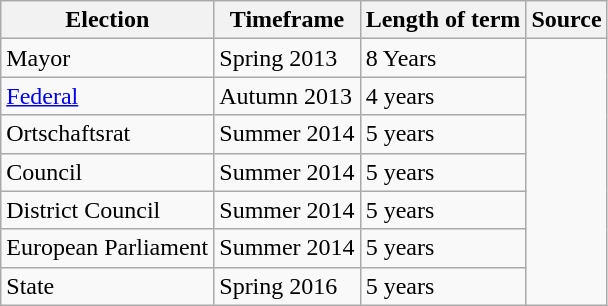<table class="wikitable">
<tr>
<th>Election</th>
<th>Timeframe</th>
<th>Length of term</th>
<th>Source</th>
</tr>
<tr>
<td>Mayor</td>
<td>Spring 2013</td>
<td>8 Years</td>
<td rowspan="7"></td>
</tr>
<tr>
<td><a href='#'>Federal</a></td>
<td>Autumn 2013</td>
<td>4 years</td>
</tr>
<tr>
<td>Ortschaftsrat</td>
<td>Summer 2014</td>
<td>5 years</td>
</tr>
<tr>
<td>Council</td>
<td>Summer 2014</td>
<td>5 years</td>
</tr>
<tr>
<td>District Council</td>
<td>Summer 2014</td>
<td>5 years</td>
</tr>
<tr>
<td>European Parliament</td>
<td>Summer 2014</td>
<td>5 years</td>
</tr>
<tr>
<td>State</td>
<td>Spring 2016</td>
<td>5 years</td>
</tr>
</table>
